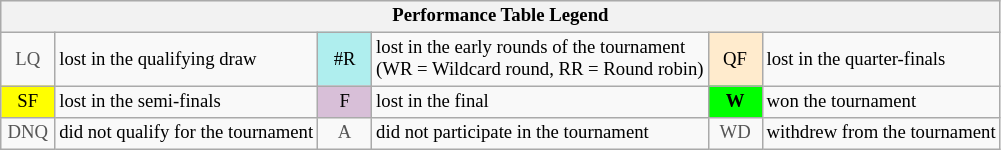<table class="wikitable" style="font-size:78%;">
<tr bgcolor="#efefef">
<th colspan="6">Performance Table Legend</th>
</tr>
<tr>
<td align="center" style="color:#555555;" width="30">LQ</td>
<td>lost in the qualifying draw</td>
<td align="center" style="background:#afeeee;">#R</td>
<td>lost in the early rounds of the tournament<br>(WR = Wildcard round, RR = Round robin)</td>
<td align="center" style="background:#ffebcd;">QF</td>
<td>lost in the quarter-finals</td>
</tr>
<tr>
<td align="center" style="background:yellow;">SF</td>
<td>lost in the semi-finals</td>
<td align="center" style="background:#D8BFD8;">F</td>
<td>lost in the final</td>
<td align="center" style="background:#00ff00;"><strong>W</strong></td>
<td>won the tournament</td>
</tr>
<tr>
<td align="center" style="color:#555555;" width="30">DNQ</td>
<td>did not qualify for the tournament</td>
<td align="center" style="color:#555555;" width="30">A</td>
<td>did not participate in the tournament</td>
<td align="center" style="color:#555555;" width="30">WD</td>
<td>withdrew from the tournament</td>
</tr>
</table>
